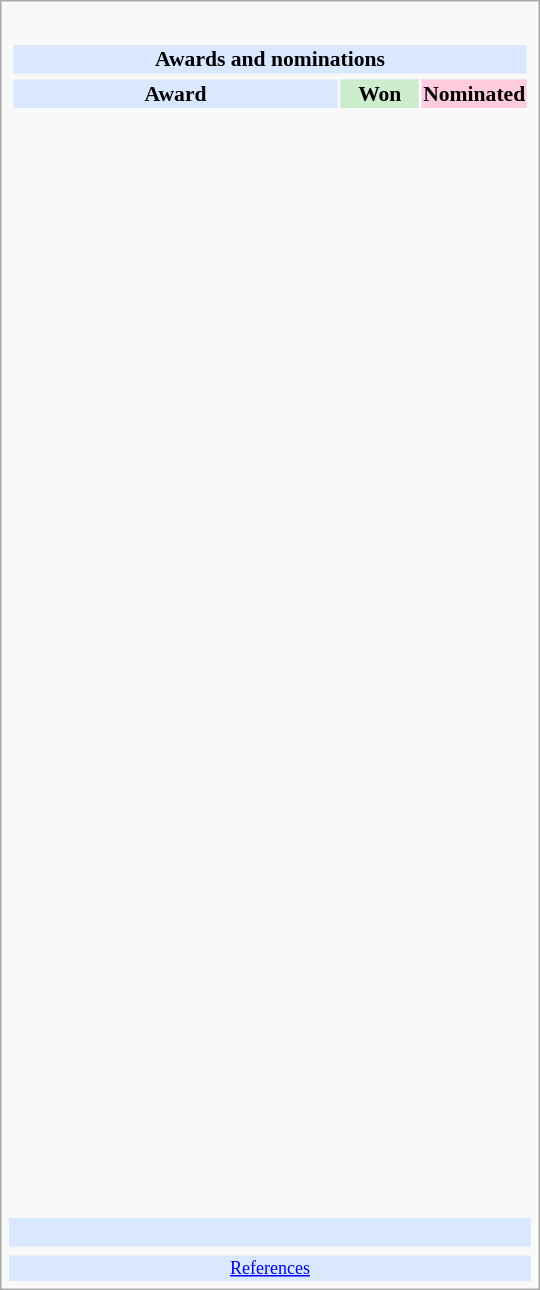<table class="infobox" style="width: 25em; text-align: left; font-size: 90%; vertical-align: middle;">
<tr>
<td colspan="3" style="text-align:center;"> </td>
</tr>
<tr>
<td colspan=3><br><table class="collapsible collapsed" width=100%>
<tr>
<th colspan=3 style="background-color: #D9E8FF; text-align: center;">Awards and nominations</th>
</tr>
<tr>
</tr>
<tr style="background:#d9e8ff; text-align:center;">
<td style="text-align:center;"><strong>Award</strong></td>
<td style="text-align:center; background:#cec; text-size:0.9em; width:50px;"><strong>Won</strong></td>
<td style="text-align:center; background:#fcd; text-size:0.9em; width:50px;"><strong>Nominated</strong></td>
</tr>
<tr>
<td style="text-align:center;"><br></td>
<td></td>
<td></td>
</tr>
<tr>
<td style="text-align:center;"><br></td>
<td></td>
<td></td>
</tr>
<tr>
<td style="text-align:center;"><br></td>
<td></td>
<td></td>
</tr>
<tr>
<td style="text-align:center;"><br></td>
<td></td>
<td></td>
</tr>
<tr>
<td style="text-align:center;"><br></td>
<td></td>
<td></td>
</tr>
<tr>
<td style="text-align:center;"><br></td>
<td></td>
<td></td>
</tr>
<tr>
<td style="text-align:center;"><br></td>
<td></td>
<td></td>
</tr>
<tr>
<td style="text-align:center;"><br></td>
<td></td>
<td></td>
</tr>
<tr>
<td style="text-align:center;"><br></td>
<td></td>
<td></td>
</tr>
<tr>
<td style="text-align:center;"><br></td>
<td></td>
<td></td>
</tr>
<tr>
<td style="text-align:center;"><br></td>
<td></td>
<td></td>
</tr>
<tr>
<td style="text-align:center;"><br></td>
<td></td>
<td></td>
</tr>
<tr>
<td style="text-align:center;"><br></td>
<td></td>
<td></td>
</tr>
<tr>
<td style="text-align:center;"><br></td>
<td></td>
<td></td>
</tr>
<tr>
<td style="text-align:center;"><br></td>
<td></td>
<td></td>
</tr>
<tr>
<td style="text-align:center;"><br></td>
<td></td>
<td></td>
</tr>
<tr>
<td style="text-align:center;"><br></td>
<td></td>
<td></td>
</tr>
<tr>
<td style="text-align:center;"><br></td>
<td></td>
<td></td>
</tr>
<tr>
<td style="text-align:center;"><br></td>
<td></td>
<td></td>
</tr>
<tr>
<td style="text-align:center;"><br></td>
<td></td>
<td></td>
</tr>
<tr>
<td style="text-align:center;"><br></td>
<td></td>
<td></td>
</tr>
<tr>
<td style="text-align:center;"><br></td>
<td></td>
<td></td>
</tr>
<tr>
<td style="text-align:center;"><br></td>
<td></td>
<td></td>
</tr>
<tr>
<td style="text-align:center;"><br></td>
<td></td>
<td></td>
</tr>
<tr>
<td style="text-align:center;"><br></td>
<td></td>
<td></td>
</tr>
<tr>
<td style="text-align:center;"><br></td>
<td></td>
<td></td>
</tr>
<tr>
<td style="text-align:center;"><br></td>
<td></td>
<td></td>
</tr>
<tr>
<td style="text-align:center;"><br></td>
<td></td>
<td></td>
</tr>
<tr>
<td style="text-align:center;"><br></td>
<td></td>
<td></td>
</tr>
<tr>
<td style="text-align:center;"><br></td>
<td></td>
<td></td>
</tr>
<tr>
<td style="text-align:center;"><br></td>
<td></td>
<td></td>
</tr>
<tr>
<td style="text-align:center;"><br></td>
<td></td>
<td></td>
</tr>
<tr>
<td style="text-align:center;"><br></td>
<td></td>
<td></td>
</tr>
<tr>
<td style="text-align:center;"><br></td>
<td></td>
<td></td>
</tr>
<tr>
<td style="text-align:center;"><br></td>
<td></td>
<td></td>
</tr>
</table>
</td>
</tr>
<tr style="background:#d9e8ff;">
<td style="text-align:center;" colspan="3"><br></td>
</tr>
<tr>
<td></td>
<td></td>
<td></td>
</tr>
<tr style="background:#d9e8ff;">
<td colspan="3" style="font-size: smaller; text-align:center;"><a href='#'>References</a></td>
</tr>
</table>
